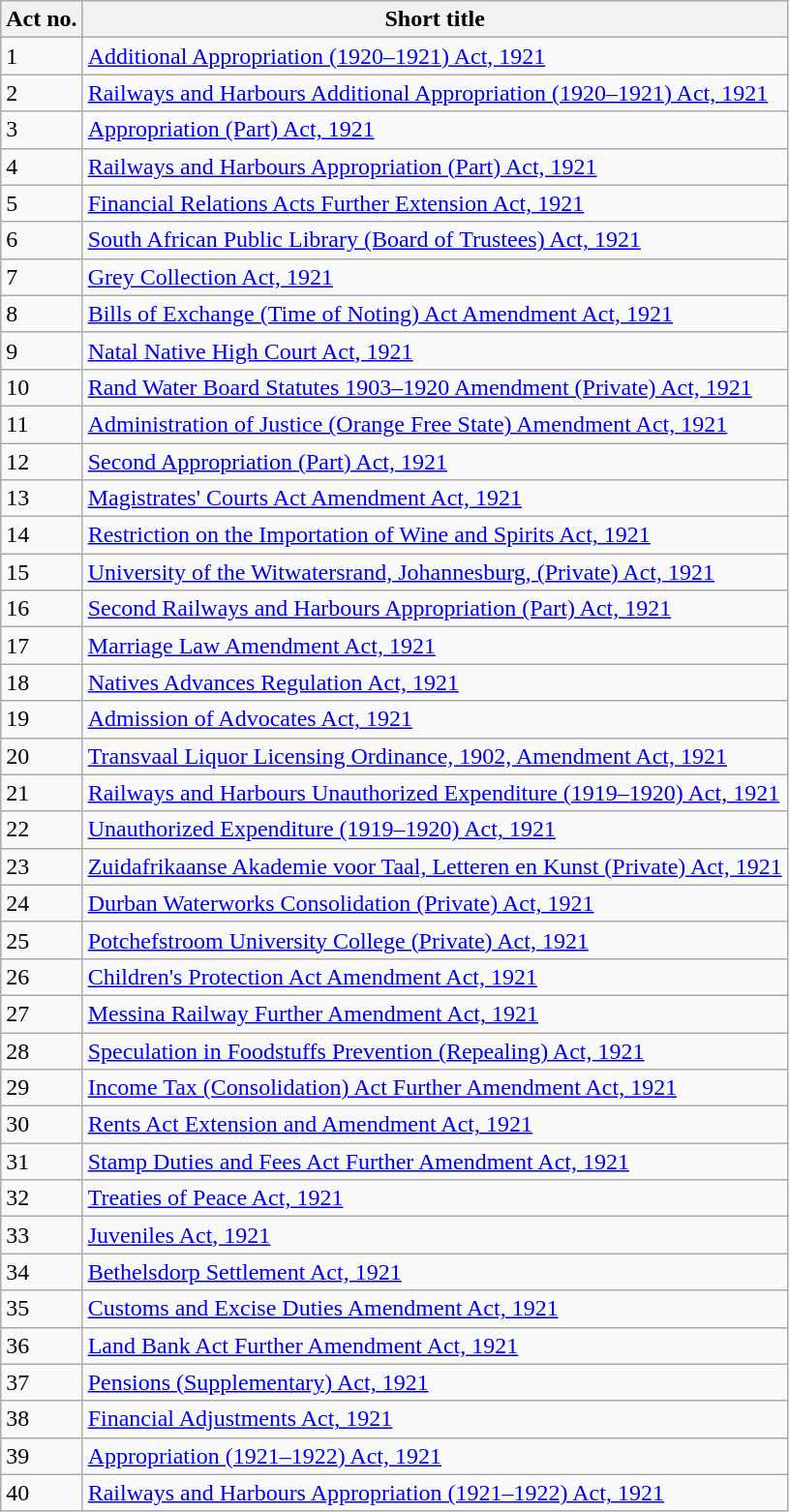<table class="wikitable sortable">
<tr>
<th>Act no.</th>
<th>Short title</th>
</tr>
<tr>
<td>1</td>
<td><a href='#'>Additional Appropriation (1920–1921) Act, 1921</a></td>
</tr>
<tr>
<td>2</td>
<td><a href='#'>Railways and Harbours Additional Appropriation (1920–1921) Act, 1921</a></td>
</tr>
<tr>
<td>3</td>
<td><a href='#'>Appropriation (Part) Act, 1921</a></td>
</tr>
<tr>
<td>4</td>
<td><a href='#'>Railways and Harbours Appropriation (Part) Act, 1921</a></td>
</tr>
<tr>
<td>5</td>
<td><a href='#'>Financial Relations Acts Further Extension Act, 1921</a></td>
</tr>
<tr>
<td>6</td>
<td><a href='#'>South African Public Library (Board of Trustees) Act, 1921</a></td>
</tr>
<tr>
<td>7</td>
<td><a href='#'>Grey Collection Act, 1921</a></td>
</tr>
<tr>
<td>8</td>
<td><a href='#'>Bills of Exchange (Time of Noting) Act Amendment Act, 1921</a></td>
</tr>
<tr>
<td>9</td>
<td><a href='#'>Natal Native High Court Act, 1921</a></td>
</tr>
<tr>
<td>10</td>
<td><a href='#'>Rand Water Board Statutes 1903–1920 Amendment (Private) Act, 1921</a></td>
</tr>
<tr>
<td>11</td>
<td><a href='#'>Administration of Justice (Orange Free State) Amendment Act, 1921</a></td>
</tr>
<tr>
<td>12</td>
<td><a href='#'>Second Appropriation (Part) Act, 1921</a></td>
</tr>
<tr>
<td>13</td>
<td><a href='#'>Magistrates' Courts Act Amendment Act, 1921</a></td>
</tr>
<tr>
<td>14</td>
<td><a href='#'>Restriction on the Importation of Wine and Spirits Act, 1921</a></td>
</tr>
<tr>
<td>15</td>
<td><a href='#'>University of the Witwatersrand, Johannesburg, (Private) Act, 1921</a></td>
</tr>
<tr>
<td>16</td>
<td><a href='#'>Second Railways and Harbours Appropriation (Part) Act, 1921</a></td>
</tr>
<tr>
<td>17</td>
<td><a href='#'>Marriage Law Amendment Act, 1921</a></td>
</tr>
<tr>
<td>18</td>
<td><a href='#'>Natives Advances Regulation Act, 1921</a></td>
</tr>
<tr>
<td>19</td>
<td><a href='#'>Admission of Advocates Act, 1921</a></td>
</tr>
<tr>
<td>20</td>
<td><a href='#'>Transvaal Liquor Licensing Ordinance, 1902, Amendment Act, 1921</a></td>
</tr>
<tr>
<td>21</td>
<td><a href='#'>Railways and Harbours Unauthorized Expenditure (1919–1920) Act, 1921</a></td>
</tr>
<tr>
<td>22</td>
<td><a href='#'>Unauthorized Expenditure (1919–1920) Act, 1921</a></td>
</tr>
<tr>
<td>23</td>
<td><a href='#'>Zuidafrikaanse Akademie voor Taal, Letteren en Kunst (Private) Act, 1921</a></td>
</tr>
<tr>
<td>24</td>
<td><a href='#'>Durban Waterworks Consolidation (Private) Act, 1921</a></td>
</tr>
<tr>
<td>25</td>
<td><a href='#'>Potchefstroom University College (Private) Act, 1921</a></td>
</tr>
<tr>
<td>26</td>
<td><a href='#'>Children's Protection Act Amendment Act, 1921</a></td>
</tr>
<tr>
<td>27</td>
<td><a href='#'>Messina Railway Further Amendment Act, 1921</a></td>
</tr>
<tr>
<td>28</td>
<td><a href='#'>Speculation in Foodstuffs Prevention (Repealing) Act, 1921</a></td>
</tr>
<tr>
<td>29</td>
<td><a href='#'>Income Tax (Consolidation) Act Further Amendment Act, 1921</a></td>
</tr>
<tr>
<td>30</td>
<td><a href='#'>Rents Act Extension and Amendment Act, 1921</a></td>
</tr>
<tr>
<td>31</td>
<td><a href='#'>Stamp Duties and Fees Act Further Amendment Act, 1921</a></td>
</tr>
<tr>
<td>32</td>
<td><a href='#'>Treaties of Peace Act, 1921</a></td>
</tr>
<tr>
<td>33</td>
<td><a href='#'>Juveniles Act, 1921</a></td>
</tr>
<tr>
<td>34</td>
<td><a href='#'>Bethelsdorp Settlement Act, 1921</a></td>
</tr>
<tr>
<td>35</td>
<td><a href='#'>Customs and Excise Duties Amendment Act, 1921</a></td>
</tr>
<tr>
<td>36</td>
<td><a href='#'>Land Bank Act Further Amendment Act, 1921</a></td>
</tr>
<tr>
<td>37</td>
<td><a href='#'>Pensions (Supplementary) Act, 1921</a></td>
</tr>
<tr>
<td>38</td>
<td><a href='#'>Financial Adjustments Act, 1921</a></td>
</tr>
<tr>
<td>39</td>
<td><a href='#'>Appropriation (1921–1922) Act, 1921</a></td>
</tr>
<tr>
<td>40</td>
<td><a href='#'>Railways and Harbours Appropriation (1921–1922) Act, 1921</a></td>
</tr>
</table>
